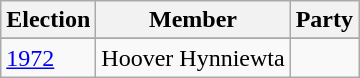<table class="wikitable sortable">
<tr>
<th>Election</th>
<th>Member</th>
<th colspan=2>Party</th>
</tr>
<tr>
</tr>
<tr>
</tr>
<tr>
</tr>
<tr>
</tr>
<tr>
</tr>
<tr>
</tr>
<tr>
</tr>
<tr>
</tr>
<tr>
</tr>
<tr>
</tr>
<tr>
</tr>
<tr>
<td><a href='#'>1972</a></td>
<td>Hoover Hynniewta</td>
<td></td>
</tr>
</table>
